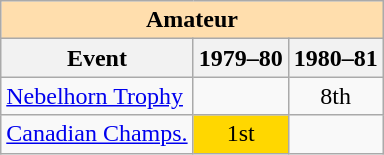<table class="wikitable" style="text-align:center">
<tr>
<th style="background-color: #ffdead" colspan=3 align=center><strong>Amateur</strong></th>
</tr>
<tr>
<th>Event</th>
<th>1979–80</th>
<th>1980–81</th>
</tr>
<tr>
<td align=left><a href='#'>Nebelhorn Trophy</a></td>
<td></td>
<td>8th</td>
</tr>
<tr>
<td align=left><a href='#'>Canadian Champs.</a></td>
<td bgcolor="gold">1st </td>
<td></td>
</tr>
</table>
